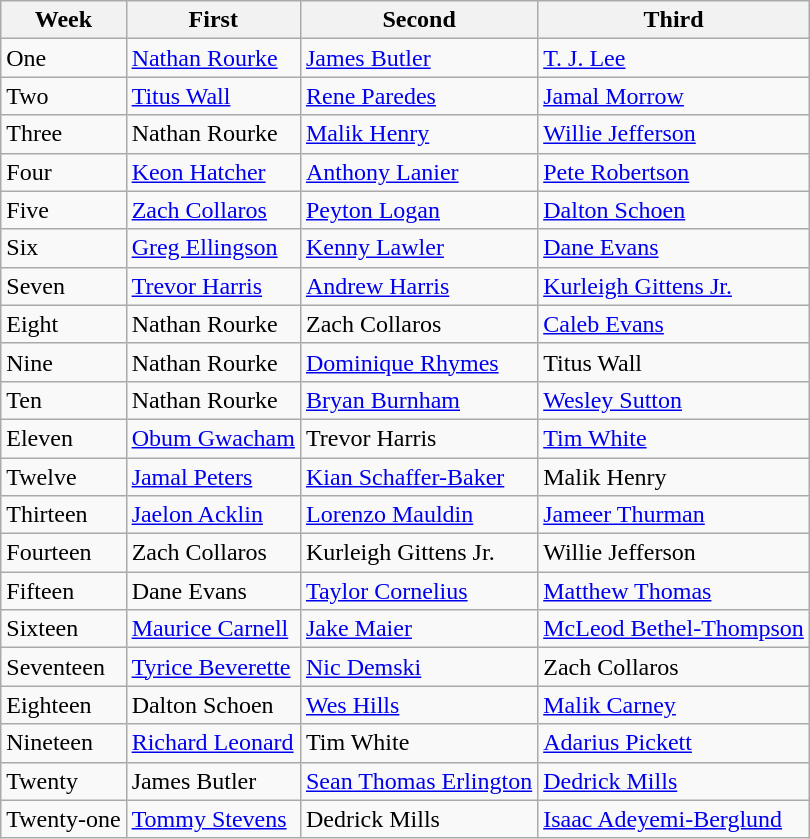<table class="wikitable">
<tr>
<th>Week</th>
<th>First</th>
<th>Second</th>
<th>Third</th>
</tr>
<tr>
<td>One</td>
<td><a href='#'>Nathan Rourke</a></td>
<td><a href='#'>James Butler</a></td>
<td><a href='#'>T. J. Lee</a></td>
</tr>
<tr>
<td>Two</td>
<td><a href='#'>Titus Wall</a></td>
<td><a href='#'>Rene Paredes</a></td>
<td><a href='#'>Jamal Morrow</a></td>
</tr>
<tr>
<td>Three</td>
<td>Nathan Rourke</td>
<td><a href='#'>Malik Henry</a></td>
<td><a href='#'>Willie Jefferson</a></td>
</tr>
<tr>
<td>Four</td>
<td><a href='#'>Keon Hatcher</a></td>
<td><a href='#'>Anthony Lanier</a></td>
<td><a href='#'>Pete Robertson</a></td>
</tr>
<tr>
<td>Five</td>
<td><a href='#'>Zach Collaros</a></td>
<td><a href='#'>Peyton Logan</a></td>
<td><a href='#'>Dalton Schoen</a></td>
</tr>
<tr>
<td>Six</td>
<td><a href='#'>Greg Ellingson</a></td>
<td><a href='#'>Kenny Lawler</a></td>
<td><a href='#'>Dane Evans</a></td>
</tr>
<tr>
<td>Seven</td>
<td><a href='#'>Trevor Harris</a></td>
<td><a href='#'>Andrew Harris</a></td>
<td><a href='#'>Kurleigh Gittens Jr.</a></td>
</tr>
<tr>
<td>Eight</td>
<td>Nathan Rourke</td>
<td>Zach Collaros</td>
<td><a href='#'>Caleb Evans</a></td>
</tr>
<tr>
<td>Nine</td>
<td>Nathan Rourke</td>
<td><a href='#'>Dominique Rhymes</a></td>
<td>Titus Wall</td>
</tr>
<tr>
<td>Ten</td>
<td>Nathan Rourke</td>
<td><a href='#'>Bryan Burnham</a></td>
<td><a href='#'>Wesley Sutton</a></td>
</tr>
<tr>
<td>Eleven</td>
<td><a href='#'>Obum Gwacham</a></td>
<td>Trevor Harris</td>
<td><a href='#'>Tim White</a></td>
</tr>
<tr>
<td>Twelve</td>
<td><a href='#'>Jamal Peters</a></td>
<td><a href='#'>Kian Schaffer-Baker</a></td>
<td>Malik Henry</td>
</tr>
<tr>
<td>Thirteen</td>
<td><a href='#'>Jaelon Acklin</a></td>
<td><a href='#'>Lorenzo Mauldin</a></td>
<td><a href='#'>Jameer Thurman</a></td>
</tr>
<tr>
<td>Fourteen</td>
<td>Zach Collaros</td>
<td>Kurleigh Gittens Jr.</td>
<td>Willie Jefferson</td>
</tr>
<tr>
<td>Fifteen</td>
<td>Dane Evans</td>
<td><a href='#'>Taylor Cornelius</a></td>
<td><a href='#'>Matthew Thomas</a></td>
</tr>
<tr>
<td>Sixteen</td>
<td><a href='#'>Maurice Carnell</a></td>
<td><a href='#'>Jake Maier</a></td>
<td><a href='#'>McLeod Bethel-Thompson</a></td>
</tr>
<tr>
<td>Seventeen</td>
<td><a href='#'>Tyrice Beverette</a></td>
<td><a href='#'>Nic Demski</a></td>
<td>Zach Collaros</td>
</tr>
<tr>
<td>Eighteen</td>
<td>Dalton Schoen</td>
<td><a href='#'>Wes Hills</a></td>
<td><a href='#'>Malik Carney</a></td>
</tr>
<tr>
<td>Nineteen</td>
<td><a href='#'>Richard Leonard</a></td>
<td>Tim White</td>
<td><a href='#'>Adarius Pickett</a></td>
</tr>
<tr>
<td>Twenty</td>
<td>James Butler</td>
<td><a href='#'>Sean Thomas Erlington</a></td>
<td><a href='#'>Dedrick Mills</a></td>
</tr>
<tr>
<td>Twenty-one</td>
<td><a href='#'>Tommy Stevens</a></td>
<td>Dedrick Mills</td>
<td><a href='#'>Isaac Adeyemi-Berglund</a></td>
</tr>
</table>
